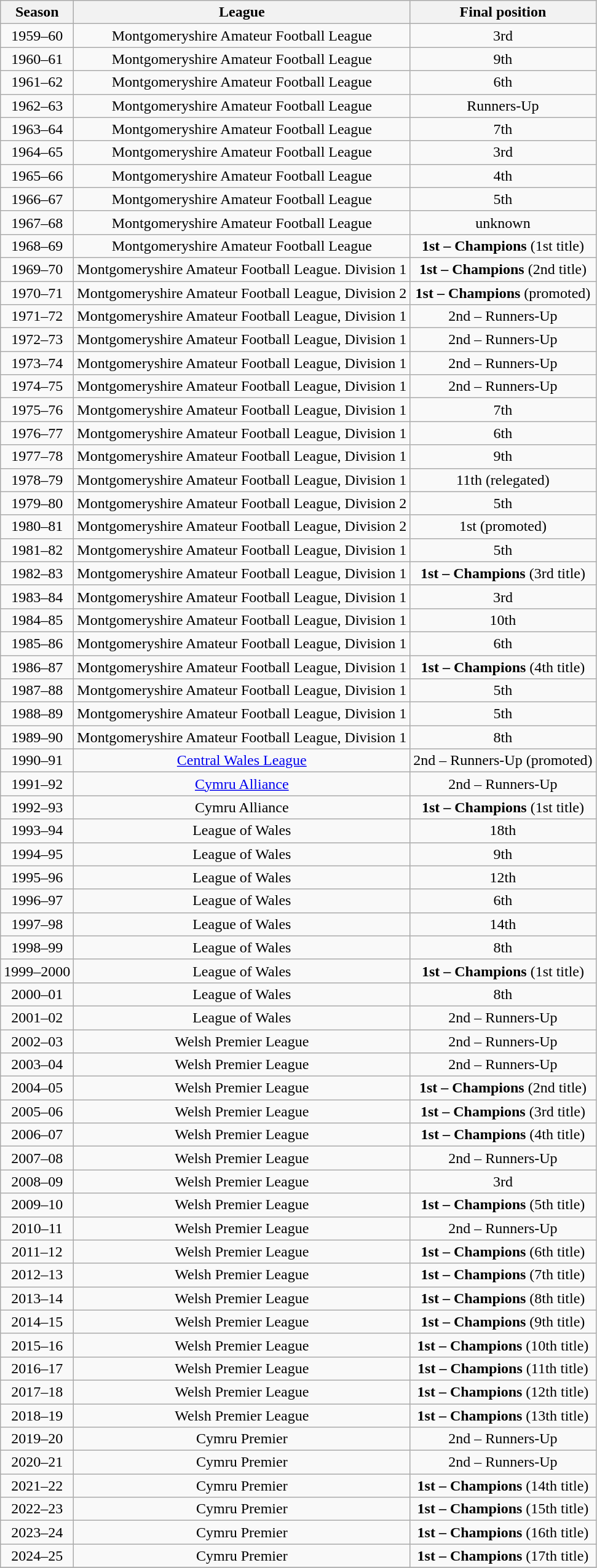<table class="wikitable" style="text-align: center">
<tr>
<th>Season</th>
<th>League</th>
<th>Final position</th>
</tr>
<tr>
<td>1959–60</td>
<td>Montgomeryshire Amateur Football League</td>
<td>3rd</td>
</tr>
<tr>
<td>1960–61</td>
<td>Montgomeryshire Amateur Football League</td>
<td>9th</td>
</tr>
<tr>
<td>1961–62</td>
<td>Montgomeryshire Amateur Football League</td>
<td>6th</td>
</tr>
<tr>
<td>1962–63</td>
<td>Montgomeryshire Amateur Football League</td>
<td>Runners-Up</td>
</tr>
<tr>
<td>1963–64</td>
<td>Montgomeryshire Amateur Football League</td>
<td>7th</td>
</tr>
<tr>
<td>1964–65</td>
<td>Montgomeryshire Amateur Football League</td>
<td>3rd</td>
</tr>
<tr>
<td>1965–66</td>
<td>Montgomeryshire Amateur Football League</td>
<td>4th</td>
</tr>
<tr>
<td>1966–67</td>
<td>Montgomeryshire Amateur Football League</td>
<td>5th</td>
</tr>
<tr>
<td>1967–68</td>
<td>Montgomeryshire Amateur Football League</td>
<td>unknown</td>
</tr>
<tr>
<td>1968–69</td>
<td>Montgomeryshire Amateur Football League</td>
<td><strong>1st – Champions</strong>  (1st title)</td>
</tr>
<tr>
<td>1969–70</td>
<td>Montgomeryshire Amateur Football League. Division 1</td>
<td><strong>1st – Champions</strong> (2nd title)</td>
</tr>
<tr>
<td>1970–71</td>
<td>Montgomeryshire Amateur Football League, Division 2</td>
<td><strong>1st – Champions</strong> (promoted)</td>
</tr>
<tr>
<td>1971–72</td>
<td>Montgomeryshire Amateur Football League, Division 1</td>
<td>2nd – Runners-Up</td>
</tr>
<tr>
<td>1972–73</td>
<td>Montgomeryshire Amateur Football League, Division 1</td>
<td>2nd – Runners-Up</td>
</tr>
<tr>
<td>1973–74</td>
<td>Montgomeryshire Amateur Football League, Division 1</td>
<td>2nd – Runners-Up</td>
</tr>
<tr>
<td>1974–75</td>
<td>Montgomeryshire Amateur Football League, Division 1</td>
<td>2nd – Runners-Up</td>
</tr>
<tr>
<td>1975–76</td>
<td>Montgomeryshire Amateur Football League, Division 1</td>
<td>7th</td>
</tr>
<tr>
<td>1976–77</td>
<td>Montgomeryshire Amateur Football League, Division 1</td>
<td>6th</td>
</tr>
<tr>
<td>1977–78</td>
<td>Montgomeryshire Amateur Football League, Division 1</td>
<td>9th</td>
</tr>
<tr>
<td>1978–79</td>
<td>Montgomeryshire Amateur Football League, Division 1</td>
<td>11th (relegated)</td>
</tr>
<tr>
<td>1979–80</td>
<td>Montgomeryshire Amateur Football League, Division 2</td>
<td>5th</td>
</tr>
<tr>
<td>1980–81</td>
<td>Montgomeryshire Amateur Football League, Division 2</td>
<td>1st (promoted)</td>
</tr>
<tr>
<td>1981–82</td>
<td>Montgomeryshire Amateur Football League, Division 1</td>
<td>5th</td>
</tr>
<tr>
<td>1982–83</td>
<td>Montgomeryshire Amateur Football League, Division 1</td>
<td><strong>1st – Champions</strong> (3rd title)</td>
</tr>
<tr>
<td>1983–84</td>
<td>Montgomeryshire Amateur Football League, Division 1</td>
<td>3rd</td>
</tr>
<tr>
<td>1984–85</td>
<td>Montgomeryshire Amateur Football League, Division 1</td>
<td>10th</td>
</tr>
<tr>
<td>1985–86</td>
<td>Montgomeryshire Amateur Football League, Division 1</td>
<td>6th</td>
</tr>
<tr>
<td>1986–87</td>
<td>Montgomeryshire Amateur Football League, Division 1</td>
<td><strong>1st – Champions</strong> (4th title)</td>
</tr>
<tr>
<td>1987–88</td>
<td>Montgomeryshire Amateur Football League, Division 1</td>
<td>5th</td>
</tr>
<tr>
<td>1988–89</td>
<td>Montgomeryshire Amateur Football League, Division 1</td>
<td>5th</td>
</tr>
<tr>
<td>1989–90</td>
<td>Montgomeryshire Amateur Football League, Division 1</td>
<td>8th</td>
</tr>
<tr>
<td>1990–91</td>
<td><a href='#'>Central Wales League</a></td>
<td>2nd – Runners-Up (promoted)</td>
</tr>
<tr>
<td>1991–92</td>
<td><a href='#'>Cymru Alliance</a></td>
<td>2nd – Runners-Up</td>
</tr>
<tr>
<td>1992–93</td>
<td>Cymru Alliance</td>
<td><strong>1st – Champions</strong> (1st title)</td>
</tr>
<tr>
<td>1993–94</td>
<td>League of Wales</td>
<td>18th</td>
</tr>
<tr>
<td>1994–95</td>
<td>League of Wales</td>
<td>9th</td>
</tr>
<tr>
<td>1995–96</td>
<td>League of Wales</td>
<td>12th</td>
</tr>
<tr>
<td>1996–97</td>
<td>League of Wales</td>
<td>6th</td>
</tr>
<tr>
<td>1997–98</td>
<td>League of Wales</td>
<td>14th</td>
</tr>
<tr>
<td>1998–99</td>
<td>League of Wales</td>
<td>8th</td>
</tr>
<tr>
<td>1999–2000</td>
<td>League of Wales</td>
<td><strong>1st – Champions</strong> (1st title)</td>
</tr>
<tr>
<td>2000–01</td>
<td>League of Wales</td>
<td>8th</td>
</tr>
<tr>
<td>2001–02</td>
<td>League of Wales</td>
<td>2nd – Runners-Up</td>
</tr>
<tr>
<td>2002–03</td>
<td>Welsh Premier League</td>
<td>2nd – Runners-Up</td>
</tr>
<tr>
<td>2003–04</td>
<td>Welsh Premier League</td>
<td>2nd – Runners-Up</td>
</tr>
<tr>
<td>2004–05</td>
<td>Welsh Premier League</td>
<td><strong>1st – Champions</strong> (2nd title)</td>
</tr>
<tr>
<td>2005–06</td>
<td>Welsh Premier League</td>
<td><strong>1st – Champions</strong> (3rd title)</td>
</tr>
<tr>
<td>2006–07</td>
<td>Welsh Premier League</td>
<td><strong>1st – Champions</strong> (4th title)</td>
</tr>
<tr>
<td>2007–08</td>
<td>Welsh Premier League</td>
<td>2nd – Runners-Up</td>
</tr>
<tr>
<td>2008–09</td>
<td>Welsh Premier League</td>
<td>3rd</td>
</tr>
<tr>
<td>2009–10</td>
<td>Welsh Premier League</td>
<td><strong>1st – Champions</strong> (5th title)</td>
</tr>
<tr>
<td>2010–11</td>
<td>Welsh Premier League</td>
<td>2nd – Runners-Up</td>
</tr>
<tr>
<td>2011–12</td>
<td>Welsh Premier League</td>
<td><strong>1st – Champions</strong> (6th title)</td>
</tr>
<tr>
<td>2012–13</td>
<td>Welsh Premier League</td>
<td><strong>1st – Champions</strong> (7th title)</td>
</tr>
<tr>
<td>2013–14</td>
<td>Welsh Premier League</td>
<td><strong>1st – Champions</strong> (8th title)</td>
</tr>
<tr>
<td>2014–15</td>
<td>Welsh Premier League</td>
<td><strong>1st – Champions</strong> (9th title)</td>
</tr>
<tr>
<td>2015–16</td>
<td>Welsh Premier League</td>
<td><strong>1st – Champions</strong> (10th title)</td>
</tr>
<tr>
<td>2016–17</td>
<td>Welsh Premier League</td>
<td><strong>1st – Champions</strong> (11th title)</td>
</tr>
<tr>
<td>2017–18</td>
<td>Welsh Premier League</td>
<td><strong>1st – Champions</strong> (12th title)</td>
</tr>
<tr>
<td>2018–19</td>
<td>Welsh Premier League</td>
<td><strong>1st – Champions</strong> (13th title)</td>
</tr>
<tr>
<td>2019–20</td>
<td>Cymru Premier</td>
<td>2nd – Runners-Up</td>
</tr>
<tr>
<td>2020–21</td>
<td>Cymru Premier</td>
<td>2nd – Runners-Up</td>
</tr>
<tr>
<td>2021–22</td>
<td>Cymru Premier</td>
<td><strong>1st – Champions</strong> (14th title)</td>
</tr>
<tr>
<td>2022–23</td>
<td>Cymru Premier</td>
<td><strong>1st – Champions</strong> (15th title)</td>
</tr>
<tr>
<td>2023–24</td>
<td>Cymru Premier</td>
<td><strong>1st – Champions</strong> (16th title)</td>
</tr>
<tr>
<td>2024–25</td>
<td>Cymru Premier</td>
<td><strong>1st – Champions</strong> (17th title)</td>
</tr>
<tr>
</tr>
</table>
